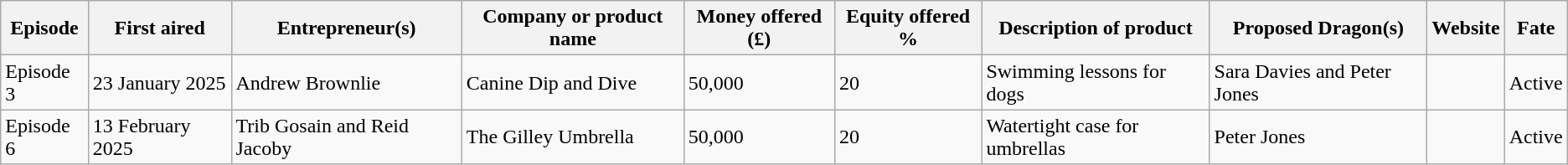<table class="wikitable sortable">
<tr>
<th>Episode</th>
<th>First aired</th>
<th>Entrepreneur(s)</th>
<th>Company or product name</th>
<th>Money offered (£)</th>
<th>Equity offered %</th>
<th>Description of product</th>
<th>Proposed Dragon(s)</th>
<th>Website</th>
<th>Fate</th>
</tr>
<tr>
<td>Episode 3</td>
<td>23 January 2025</td>
<td>Andrew Brownlie</td>
<td>Canine Dip and Dive</td>
<td>50,000</td>
<td>20</td>
<td>Swimming lessons for dogs</td>
<td>Sara Davies and Peter Jones </td>
<td></td>
<td>Active </td>
</tr>
<tr>
<td>Episode 6</td>
<td>13 February 2025</td>
<td>Trib Gosain and Reid Jacoby</td>
<td>The Gilley Umbrella</td>
<td>50,000</td>
<td>20</td>
<td>Watertight case for umbrellas</td>
<td>Peter Jones </td>
<td></td>
<td>Active </td>
</tr>
</table>
